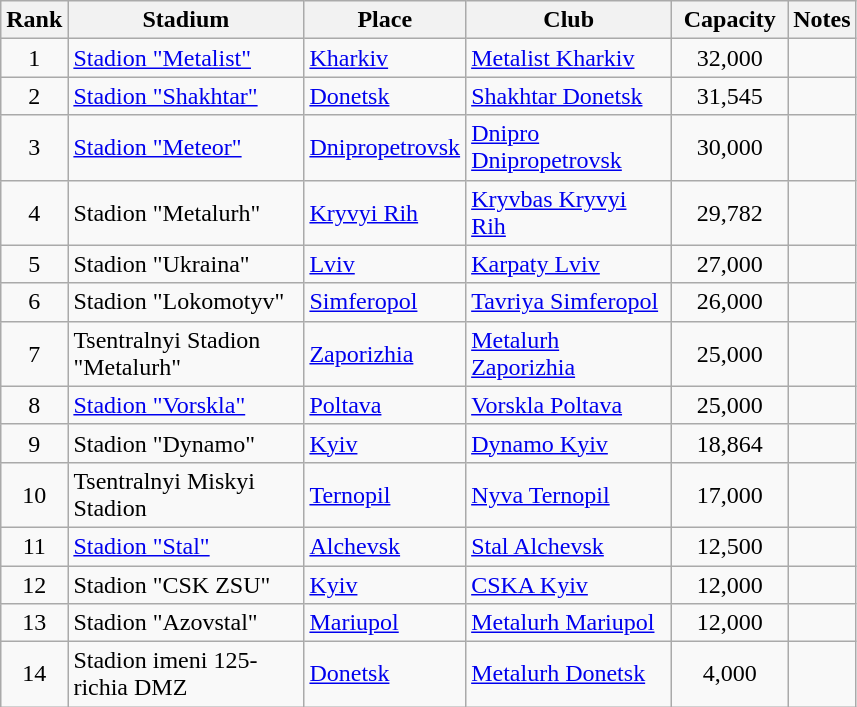<table class="wikitable sortable" style="text-align:left;">
<tr>
<th width=18>Rank</th>
<th width=150>Stadium</th>
<th width=100>Place</th>
<th width=130>Club</th>
<th width=70>Capacity</th>
<th class="unsortable">Notes</th>
</tr>
<tr>
<td align=center rowspan=1>1</td>
<td align=left rowspan=1><a href='#'>Stadion "Metalist"</a></td>
<td rowspan=1><a href='#'>Kharkiv</a></td>
<td><a href='#'>Metalist Kharkiv</a></td>
<td align=center rowspan=1>32,000</td>
<td></td>
</tr>
<tr>
<td align=center rowspan=1>2</td>
<td align=left rowspan=1><a href='#'>Stadion "Shakhtar"</a></td>
<td rowspan=1><a href='#'>Donetsk</a></td>
<td><a href='#'>Shakhtar Donetsk</a></td>
<td align=center rowspan=1>31,545</td>
<td></td>
</tr>
<tr>
<td align=center rowspan=1>3</td>
<td align=left rowspan=1><a href='#'>Stadion "Meteor"</a></td>
<td rowspan=1><a href='#'>Dnipropetrovsk</a></td>
<td><a href='#'>Dnipro Dnipropetrovsk</a></td>
<td align=center rowspan=1>30,000</td>
<td></td>
</tr>
<tr>
<td align=center rowspan=1>4</td>
<td align=left rowspan=1>Stadion "Metalurh"</td>
<td rowspan=1><a href='#'>Kryvyi Rih</a></td>
<td><a href='#'>Kryvbas Kryvyi Rih</a></td>
<td align=center rowspan=1>29,782</td>
<td></td>
</tr>
<tr>
<td align=center rowspan=1>5</td>
<td align=left rowspan=1>Stadion "Ukraina"</td>
<td rowspan=1><a href='#'>Lviv</a></td>
<td><a href='#'>Karpaty Lviv</a></td>
<td align=center rowspan=1>27,000</td>
<td></td>
</tr>
<tr>
<td align=center rowspan=1>6</td>
<td align=left rowspan=1>Stadion "Lokomotyv"</td>
<td rowspan=1><a href='#'>Simferopol</a></td>
<td><a href='#'>Tavriya Simferopol</a></td>
<td align=center rowspan=1>26,000</td>
<td></td>
</tr>
<tr>
<td align=center rowspan=1>7</td>
<td align=left rowspan=1>Tsentralnyi Stadion "Metalurh"</td>
<td rowspan=1><a href='#'>Zaporizhia</a></td>
<td><a href='#'>Metalurh Zaporizhia</a></td>
<td align=center rowspan=1>25,000</td>
<td></td>
</tr>
<tr>
<td align=center rowspan=1>8</td>
<td align=left rowspan=1><a href='#'>Stadion "Vorskla"</a></td>
<td rowspan=1><a href='#'>Poltava</a></td>
<td><a href='#'>Vorskla Poltava</a></td>
<td align=center rowspan=1>25,000</td>
<td></td>
</tr>
<tr>
<td align=center rowspan=1>9</td>
<td align=left rowspan=1>Stadion "Dynamo"</td>
<td rowspan=1><a href='#'>Kyiv</a></td>
<td><a href='#'>Dynamo Kyiv</a></td>
<td align=center rowspan=1>18,864</td>
<td></td>
</tr>
<tr>
<td align=center rowspan=1>10</td>
<td align=left rowspan=1>Tsentralnyi Miskyi Stadion</td>
<td rowspan=1><a href='#'>Ternopil</a></td>
<td><a href='#'>Nyva Ternopil</a></td>
<td align=center rowspan=1>17,000</td>
<td></td>
</tr>
<tr>
<td align=center rowspan=1>11</td>
<td align=left rowspan=1><a href='#'>Stadion "Stal"</a></td>
<td rowspan=1><a href='#'>Alchevsk</a></td>
<td><a href='#'>Stal Alchevsk</a></td>
<td align=center rowspan=1>12,500</td>
<td></td>
</tr>
<tr>
<td align=center rowspan=1>12</td>
<td align=left rowspan=1>Stadion "CSK ZSU"</td>
<td rowspan=1><a href='#'>Kyiv</a></td>
<td><a href='#'>CSKA Kyiv</a></td>
<td align=center rowspan=1>12,000</td>
<td></td>
</tr>
<tr>
<td align=center rowspan=1>13</td>
<td align=left rowspan=1>Stadion "Azovstal"</td>
<td rowspan=1><a href='#'>Mariupol</a></td>
<td><a href='#'>Metalurh Mariupol</a></td>
<td align=center rowspan=1>12,000</td>
<td></td>
</tr>
<tr>
<td align=center rowspan=1>14</td>
<td align=left rowspan=1>Stadion imeni 125-richia DMZ</td>
<td rowspan=1><a href='#'>Donetsk</a></td>
<td><a href='#'>Metalurh Donetsk</a></td>
<td align=center rowspan=1>4,000</td>
<td></td>
</tr>
</table>
